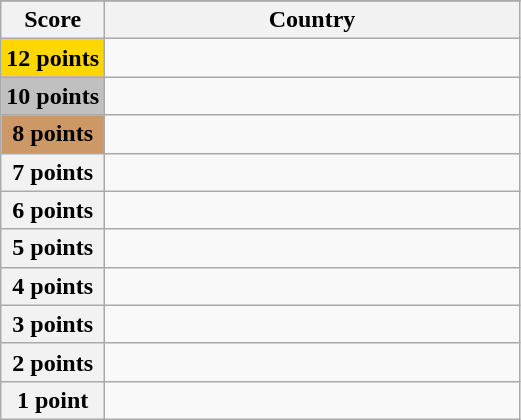<table class="wikitable">
<tr>
</tr>
<tr>
<th scope="col" width="20%">Score</th>
<th scope="col">Country</th>
</tr>
<tr>
<th scope="row" style="background:gold">12 points</th>
<td></td>
</tr>
<tr>
<th scope="row" style="background:silver">10 points</th>
<td></td>
</tr>
<tr>
<th scope="row" style="background:#CC9966">8 points</th>
<td></td>
</tr>
<tr>
<th scope="row">7 points</th>
<td></td>
</tr>
<tr>
<th scope="row">6 points</th>
<td></td>
</tr>
<tr>
<th scope="row">5 points</th>
<td></td>
</tr>
<tr>
<th scope="row">4 points</th>
<td></td>
</tr>
<tr>
<th scope="row">3 points</th>
<td></td>
</tr>
<tr>
<th scope="row">2 points</th>
<td></td>
</tr>
<tr>
<th scope="row">1 point</th>
<td></td>
</tr>
</table>
